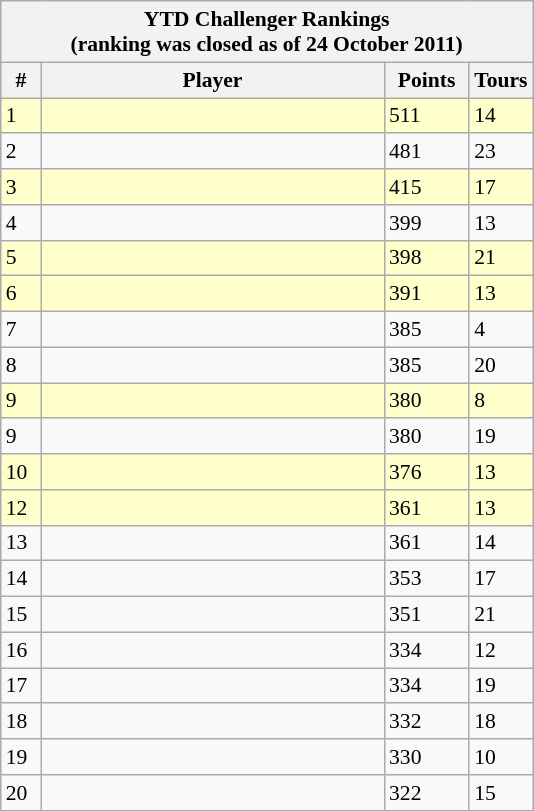<table class=wikitable style=font-size:90%>
<tr>
<th colspan=4>YTD Challenger Rankings<br>(ranking was closed as of 24 October 2011)</th>
</tr>
<tr>
<th width=20>#</th>
<th width=222>Player</th>
<th width=50>Points</th>
<th width=30>Tours</th>
</tr>
<tr bgcolor=ffffcc>
<td>1</td>
<td></td>
<td>511</td>
<td>14</td>
</tr>
<tr>
<td>2</td>
<td></td>
<td>481</td>
<td>23</td>
</tr>
<tr bgcolor=ffffcc>
<td>3</td>
<td></td>
<td>415</td>
<td>17</td>
</tr>
<tr>
<td>4</td>
<td></td>
<td>399</td>
<td>13</td>
</tr>
<tr bgcolor=ffffcc>
<td>5</td>
<td></td>
<td>398</td>
<td>21</td>
</tr>
<tr bgcolor=ffffcc>
<td>6</td>
<td></td>
<td>391</td>
<td>13</td>
</tr>
<tr>
<td>7</td>
<td></td>
<td>385</td>
<td>4</td>
</tr>
<tr>
<td>8</td>
<td></td>
<td>385</td>
<td>20</td>
</tr>
<tr bgcolor=ffffcc>
<td>9</td>
<td></td>
<td>380</td>
<td>8</td>
</tr>
<tr>
<td>9</td>
<td></td>
<td>380</td>
<td>19</td>
</tr>
<tr bgcolor=ffffcc>
<td>10</td>
<td></td>
<td>376</td>
<td>13</td>
</tr>
<tr bgcolor=ffffcc>
<td>12</td>
<td></td>
<td>361</td>
<td>13</td>
</tr>
<tr>
<td>13</td>
<td></td>
<td>361</td>
<td>14</td>
</tr>
<tr>
<td>14</td>
<td></td>
<td>353</td>
<td>17</td>
</tr>
<tr>
<td>15</td>
<td></td>
<td>351</td>
<td>21</td>
</tr>
<tr>
<td>16</td>
<td></td>
<td>334</td>
<td>12</td>
</tr>
<tr>
<td>17</td>
<td></td>
<td>334</td>
<td>19</td>
</tr>
<tr>
<td>18</td>
<td></td>
<td>332</td>
<td>18</td>
</tr>
<tr>
<td>19</td>
<td></td>
<td>330</td>
<td>10</td>
</tr>
<tr>
<td>20</td>
<td></td>
<td>322</td>
<td>15</td>
</tr>
</table>
